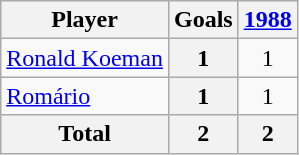<table class="wikitable sortable" style="text-align:center;">
<tr>
<th>Player</th>
<th>Goals</th>
<th><a href='#'>1988</a></th>
</tr>
<tr>
<td align="left"> <a href='#'>Ronald Koeman</a></td>
<th>1</th>
<td>1</td>
</tr>
<tr>
<td align="left"> <a href='#'>Romário</a></td>
<th>1</th>
<td>1</td>
</tr>
<tr class="sortbottom">
<th>Total</th>
<th>2</th>
<th>2</th>
</tr>
</table>
